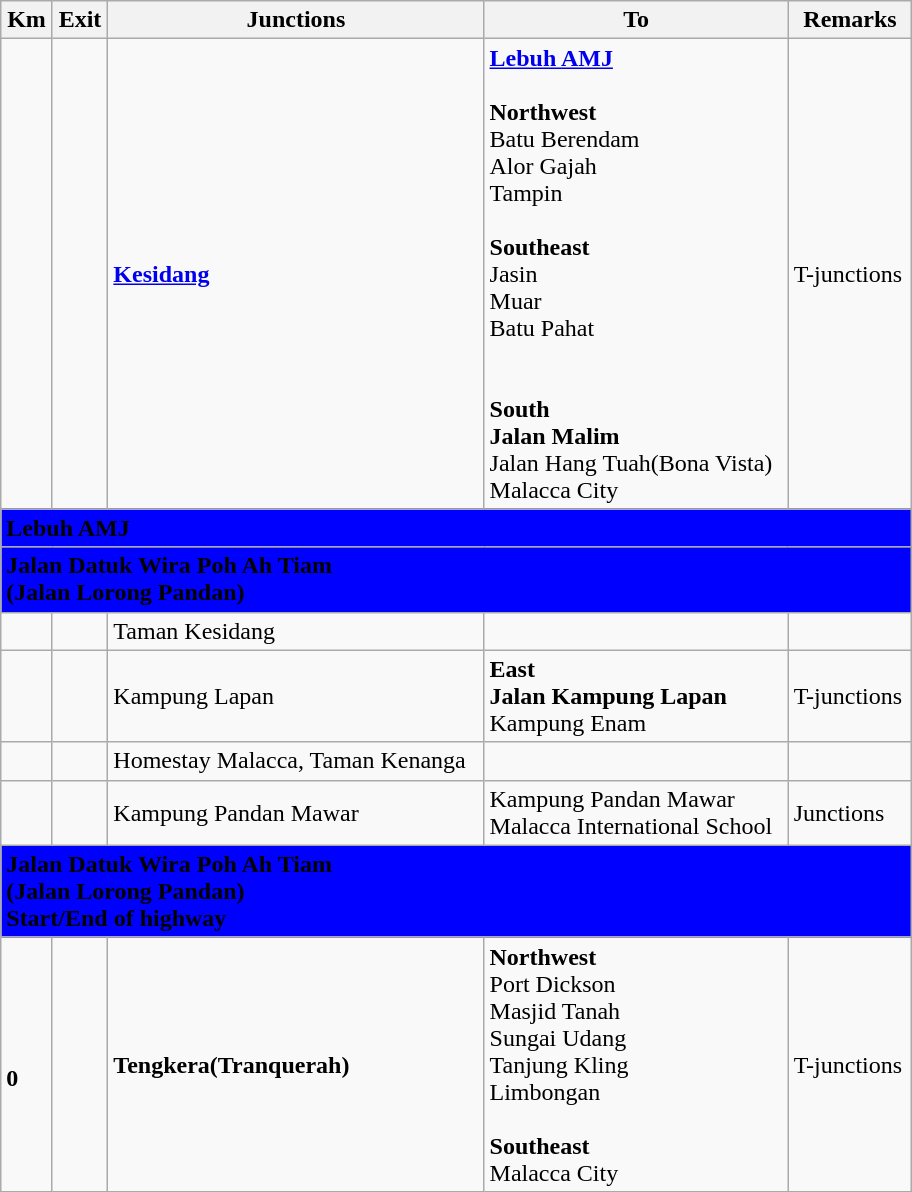<table class="wikitable">
<tr>
<th>Km</th>
<th>Exit</th>
<th>Junctions</th>
<th>To</th>
<th>Remarks</th>
</tr>
<tr>
<td></td>
<td></td>
<td><strong><a href='#'>Kesidang</a></strong></td>
<td> <strong><a href='#'>Lebuh AMJ</a></strong><br><br><strong>Northwest</strong><br> Batu Berendam<br> Alor Gajah<br> Tampin<br><br><strong>Southeast</strong><br> Jasin<br> Muar<br> Batu Pahat<br><br><br><strong>South</strong><br> <strong>Jalan Malim</strong><br> Jalan Hang Tuah(Bona Vista) <br>Malacca City</td>
<td>T-junctions</td>
</tr>
<tr>
<td style="width:600px" colspan="6" style="text-align:center" bgcolor="blue"><strong><span> Lebuh AMJ </span></strong></td>
</tr>
<tr>
<td style="width:600px" colspan="6" style="text-align:center" bgcolor="blue"><strong><span> Jalan Datuk Wira Poh Ah Tiam<br>(Jalan Lorong Pandan)</span></strong></td>
</tr>
<tr>
<td></td>
<td></td>
<td>Taman Kesidang</td>
<td></td>
<td></td>
</tr>
<tr>
<td></td>
<td></td>
<td>Kampung Lapan</td>
<td><strong>East</strong><br><strong>Jalan Kampung Lapan</strong><br>Kampung Enam</td>
<td>T-junctions</td>
</tr>
<tr>
<td></td>
<td></td>
<td>Homestay Malacca, Taman Kenanga</td>
<td></td>
<td></td>
</tr>
<tr>
<td></td>
<td></td>
<td>Kampung Pandan Mawar</td>
<td>Kampung Pandan Mawar<br>Malacca International School</td>
<td>Junctions</td>
</tr>
<tr>
<td style="width:600px" colspan="6" style="text-align:center" bgcolor="blue"><strong><span> Jalan Datuk Wira Poh Ah Tiam<br>(Jalan Lorong Pandan)<br>Start/End of highway</span></strong></td>
</tr>
<tr>
<td><br><strong>0</strong></td>
<td></td>
<td><strong>Tengkera(Tranquerah)</strong></td>
<td><strong>Northwest</strong><br> Port Dickson<br> Masjid Tanah<br> Sungai Udang <br> Tanjung Kling <br> Limbongan <br><br><strong>Southeast</strong><br> Malacca City</td>
<td>T-junctions</td>
</tr>
</table>
